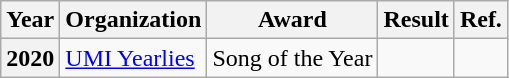<table class="wikitable">
<tr>
<th>Year</th>
<th>Organization</th>
<th>Award</th>
<th>Result</th>
<th>Ref.</th>
</tr>
<tr>
<th scope="row" rowspan="1">2020</th>
<td><a href='#'>UMI Yearlies</a></td>
<td>Song of the Year</td>
<td></td>
<td style="text-align:center;"></td>
</tr>
</table>
